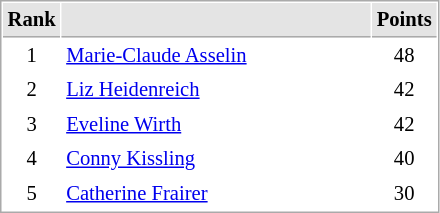<table cellspacing="1" cellpadding="3" style="border:1px solid #AAAAAA;font-size:86%">
<tr bgcolor="#E4E4E4">
<th style="border-bottom:1px solid #AAAAAA" width=10>Rank</th>
<th style="border-bottom:1px solid #AAAAAA" width=200></th>
<th style="border-bottom:1px solid #AAAAAA" width=20>Points</th>
</tr>
<tr>
<td align="center">1</td>
<td> <a href='#'>Marie-Claude Asselin</a></td>
<td align=center>48</td>
</tr>
<tr>
<td align="center">2</td>
<td> <a href='#'>Liz Heidenreich</a></td>
<td align=center>42</td>
</tr>
<tr>
<td align="center">3</td>
<td> <a href='#'>Eveline Wirth</a></td>
<td align=center>42</td>
</tr>
<tr>
<td align="center">4</td>
<td> <a href='#'>Conny Kissling</a></td>
<td align=center>40</td>
</tr>
<tr>
<td align="center">5</td>
<td> <a href='#'>Catherine Frairer</a></td>
<td align=center>30</td>
</tr>
</table>
